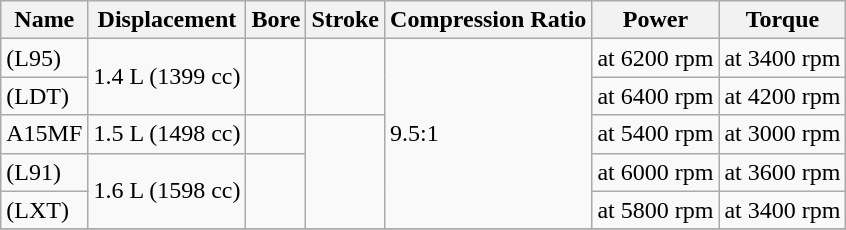<table class=wikitable>
<tr>
<th>Name</th>
<th>Displacement</th>
<th>Bore</th>
<th>Stroke</th>
<th>Compression Ratio</th>
<th>Power</th>
<th>Torque</th>
</tr>
<tr>
<td>(L95)</td>
<td rowspan=2>1.4 L (1399 cc)</td>
<td rowspan=2></td>
<td rowspan=2></td>
<td rowspan=5>9.5:1</td>
<td> at 6200 rpm</td>
<td> at 3400 rpm</td>
</tr>
<tr>
<td>(LDT)</td>
<td> at 6400 rpm</td>
<td> at 4200 rpm</td>
</tr>
<tr>
<td>A15MF</td>
<td>1.5 L (1498 cc)</td>
<td></td>
<td rowspan=3></td>
<td> at 5400 rpm</td>
<td> at 3000 rpm</td>
</tr>
<tr>
<td>(L91)</td>
<td rowspan=2>1.6 L (1598 cc)</td>
<td rowspan=2></td>
<td> at 6000 rpm</td>
<td> at 3600 rpm</td>
</tr>
<tr>
<td>(LXT)</td>
<td> at 5800 rpm</td>
<td> at 3400 rpm</td>
</tr>
<tr>
</tr>
</table>
